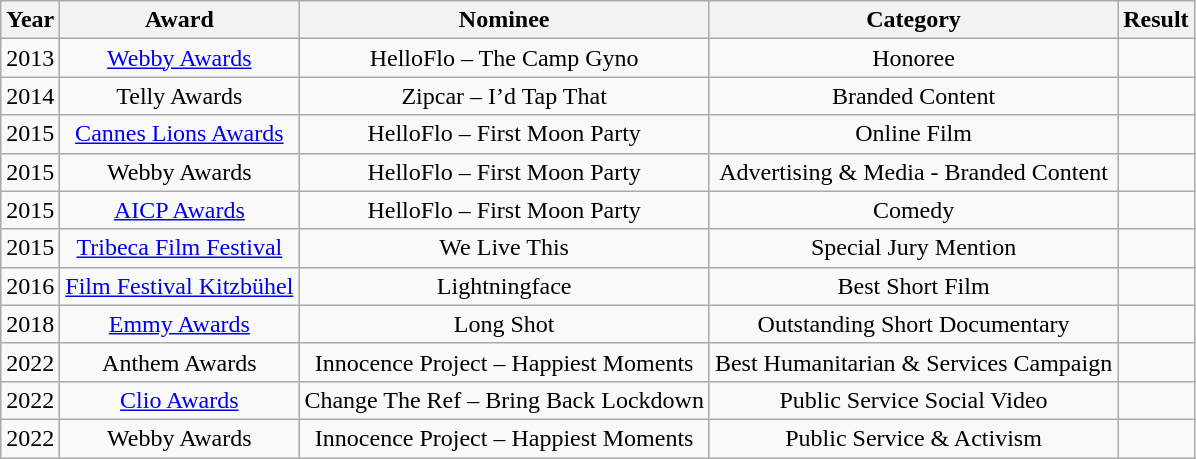<table class="wikitable plainrowheaders" style="text-align:center;">
<tr>
<th>Year</th>
<th>Award</th>
<th>Nominee</th>
<th>Category</th>
<th>Result</th>
</tr>
<tr>
<td rowspan="1">2013</td>
<td rowspan="1"><a href='#'>Webby Awards</a></td>
<td>HelloFlo – The Camp Gyno</td>
<td>Honoree</td>
<td></td>
</tr>
<tr>
<td rowspan="1">2014</td>
<td rowspan="1">Telly Awards</td>
<td>Zipcar – I’d Tap That</td>
<td>Branded Content</td>
<td></td>
</tr>
<tr>
<td rowspan="1">2015</td>
<td rowspan="1"><a href='#'>Cannes Lions Awards</a></td>
<td>HelloFlo – First Moon Party</td>
<td>Online Film</td>
<td></td>
</tr>
<tr>
<td rowspan="1">2015</td>
<td rowspan="1">Webby Awards</td>
<td>HelloFlo – First Moon Party</td>
<td>Advertising & Media - Branded Content</td>
<td></td>
</tr>
<tr>
<td rowspan="1">2015</td>
<td rowspan="1"><a href='#'>AICP Awards</a></td>
<td>HelloFlo – First Moon Party</td>
<td>Comedy</td>
<td></td>
</tr>
<tr>
<td rowspan="1">2015</td>
<td rowspan="1"><a href='#'>Tribeca Film Festival</a></td>
<td>We Live This</td>
<td>Special Jury Mention</td>
<td></td>
</tr>
<tr>
<td rowspan="1">2016</td>
<td rowspan="1"><a href='#'>Film Festival Kitzbühel</a></td>
<td>Lightningface</td>
<td>Best Short Film</td>
<td></td>
</tr>
<tr>
<td rowspan="1">2018</td>
<td rowspan="1"><a href='#'>Emmy Awards</a></td>
<td>Long Shot</td>
<td>Outstanding Short Documentary</td>
<td></td>
</tr>
<tr>
<td rowspan="1">2022</td>
<td rowspan="1">Anthem Awards</td>
<td>Innocence Project – Happiest Moments</td>
<td>Best Humanitarian & Services Campaign</td>
<td></td>
</tr>
<tr>
<td rowspan="1">2022</td>
<td rowspan="1"><a href='#'>Clio Awards</a></td>
<td>Change The Ref – Bring Back Lockdown</td>
<td>Public Service Social Video</td>
<td></td>
</tr>
<tr>
<td rowspan="1">2022</td>
<td rowspan="1">Webby Awards</td>
<td>Innocence Project – Happiest Moments</td>
<td>Public Service & Activism</td>
<td></td>
</tr>
</table>
